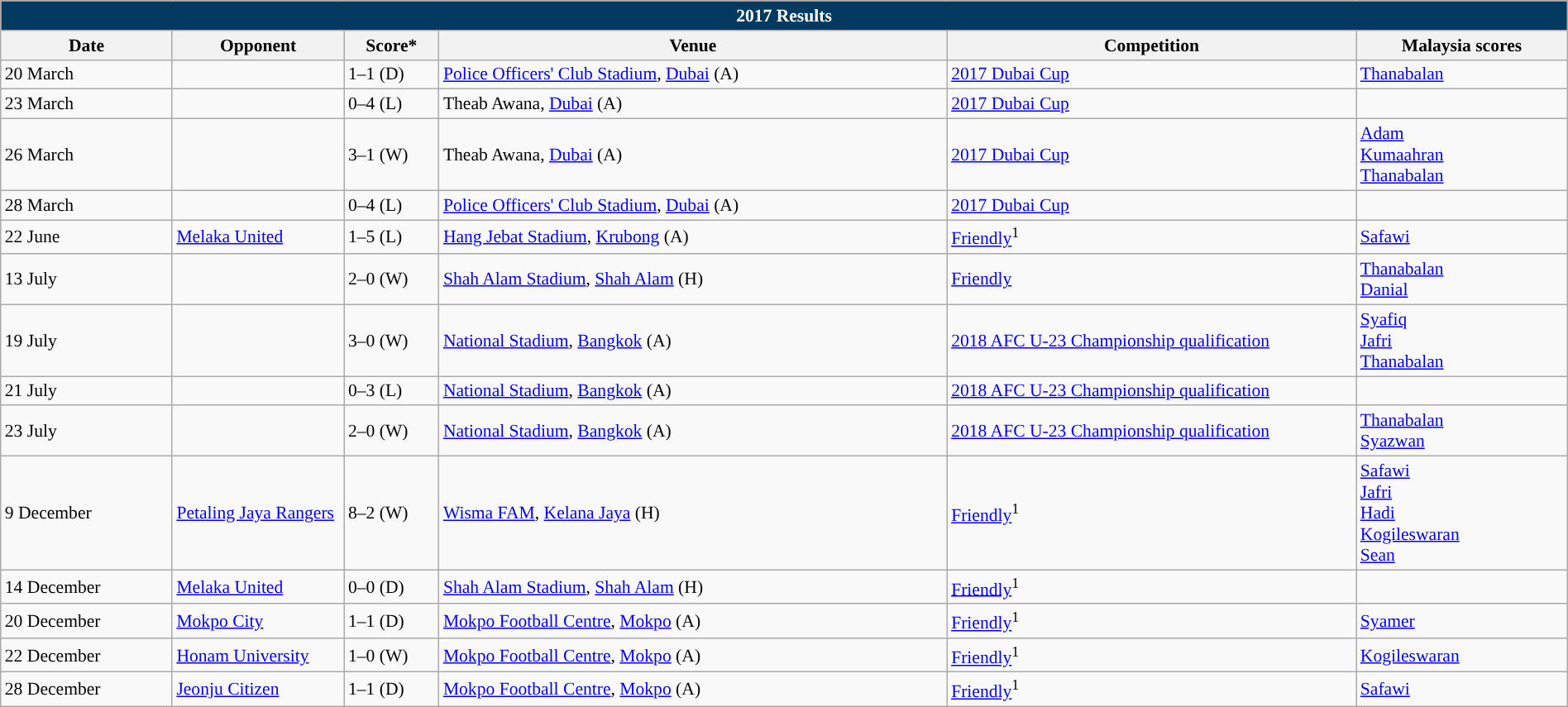<table class="wikitable" width=100% style="text-align:left;font-size:90%;">
<tr>
<th colspan=9 style="background: #013A5E; color: #FFFFFF;">2017 Results</th>
</tr>
<tr>
<th width=80>Date</th>
<th width=80>Opponent</th>
<th width=20>Score*</th>
<th width=250>Venue</th>
<th width=200>Competition</th>
<th width=100>Malaysia scores</th>
</tr>
<tr>
<td>20 March</td>
<td></td>
<td>1–1 (D)</td>
<td><a href='#'>Police Officers' Club Stadium</a>, <a href='#'>Dubai</a> (A)</td>
<td><a href='#'>2017 Dubai Cup</a></td>
<td><a href='#'>Thanabalan</a> </td>
</tr>
<tr>
<td>23 March</td>
<td></td>
<td>0–4 (L)</td>
<td>Theab Awana, <a href='#'>Dubai</a> (A)</td>
<td><a href='#'>2017 Dubai Cup</a></td>
<td></td>
</tr>
<tr>
<td>26 March</td>
<td></td>
<td>3–1 (W)</td>
<td>Theab Awana, <a href='#'>Dubai</a> (A)</td>
<td><a href='#'>2017 Dubai Cup</a></td>
<td><a href='#'>Adam</a> <br><a href='#'>Kumaahran</a> <br><a href='#'>Thanabalan</a> </td>
</tr>
<tr>
<td>28 March</td>
<td></td>
<td>0–4 (L)</td>
<td><a href='#'>Police Officers' Club Stadium</a>, <a href='#'>Dubai</a> (A)</td>
<td><a href='#'>2017 Dubai Cup</a></td>
<td></td>
</tr>
<tr>
<td>22 June</td>
<td> <a href='#'>Melaka United</a></td>
<td>1–5 (L)</td>
<td><a href='#'>Hang Jebat Stadium</a>, <a href='#'>Krubong</a> (A)</td>
<td><a href='#'>Friendly</a><sup>1</sup></td>
<td><a href='#'>Safawi</a> </td>
</tr>
<tr>
<td>13 July</td>
<td></td>
<td>2–0 (W)</td>
<td><a href='#'>Shah Alam Stadium</a>, <a href='#'>Shah Alam</a> (H)</td>
<td><a href='#'>Friendly</a></td>
<td><a href='#'>Thanabalan</a> <br><a href='#'>Danial</a> </td>
</tr>
<tr>
<td>19 July</td>
<td></td>
<td>3–0 (W)</td>
<td><a href='#'>National Stadium</a>, <a href='#'>Bangkok</a> (A)</td>
<td><a href='#'>2018 AFC U-23 Championship qualification</a></td>
<td><a href='#'>Syafiq</a> <br><a href='#'>Jafri</a> <br><a href='#'>Thanabalan</a> </td>
</tr>
<tr>
<td>21 July</td>
<td></td>
<td>0–3 (L)</td>
<td><a href='#'>National Stadium</a>, <a href='#'>Bangkok</a> (A)</td>
<td><a href='#'>2018 AFC U-23 Championship qualification</a></td>
<td></td>
</tr>
<tr>
<td>23 July</td>
<td></td>
<td>2–0 (W)</td>
<td><a href='#'>National Stadium</a>, <a href='#'>Bangkok</a> (A)</td>
<td><a href='#'>2018 AFC U-23 Championship qualification</a></td>
<td><a href='#'>Thanabalan</a> <br><a href='#'>Syazwan</a> </td>
</tr>
<tr>
<td>9 December</td>
<td> <a href='#'>Petaling Jaya Rangers</a></td>
<td>8–2 (W)</td>
<td><a href='#'>Wisma FAM</a>, <a href='#'>Kelana Jaya</a> (H)</td>
<td><a href='#'>Friendly</a><sup>1</sup></td>
<td><a href='#'>Safawi</a> <br><a href='#'>Jafri</a> <br><a href='#'>Hadi</a> <br><a href='#'>Kogileswaran</a> <br><a href='#'>Sean</a> </td>
</tr>
<tr>
<td>14 December</td>
<td> <a href='#'>Melaka United</a></td>
<td>0–0 (D)</td>
<td><a href='#'>Shah Alam Stadium</a>, <a href='#'>Shah Alam</a> (H)</td>
<td><a href='#'>Friendly</a><sup>1</sup></td>
<td></td>
</tr>
<tr>
<td>20 December</td>
<td> <a href='#'>Mokpo City</a></td>
<td>1–1 (D)</td>
<td><a href='#'>Mokpo Football Centre</a>, <a href='#'>Mokpo</a> (A)</td>
<td><a href='#'>Friendly</a><sup>1</sup></td>
<td><a href='#'>Syamer</a> </td>
</tr>
<tr>
<td>22 December</td>
<td> <a href='#'>Honam University</a></td>
<td>1–0 (W)</td>
<td><a href='#'>Mokpo Football Centre</a>, <a href='#'>Mokpo</a> (A)</td>
<td><a href='#'>Friendly</a><sup>1</sup></td>
<td><a href='#'>Kogileswaran</a> </td>
</tr>
<tr>
<td>28 December</td>
<td> <a href='#'>Jeonju Citizen</a></td>
<td>1–1 (D)</td>
<td><a href='#'>Mokpo Football Centre</a>, <a href='#'>Mokpo</a> (A)</td>
<td><a href='#'>Friendly</a><sup>1</sup></td>
<td><a href='#'>Safawi</a> </td>
</tr>
</table>
